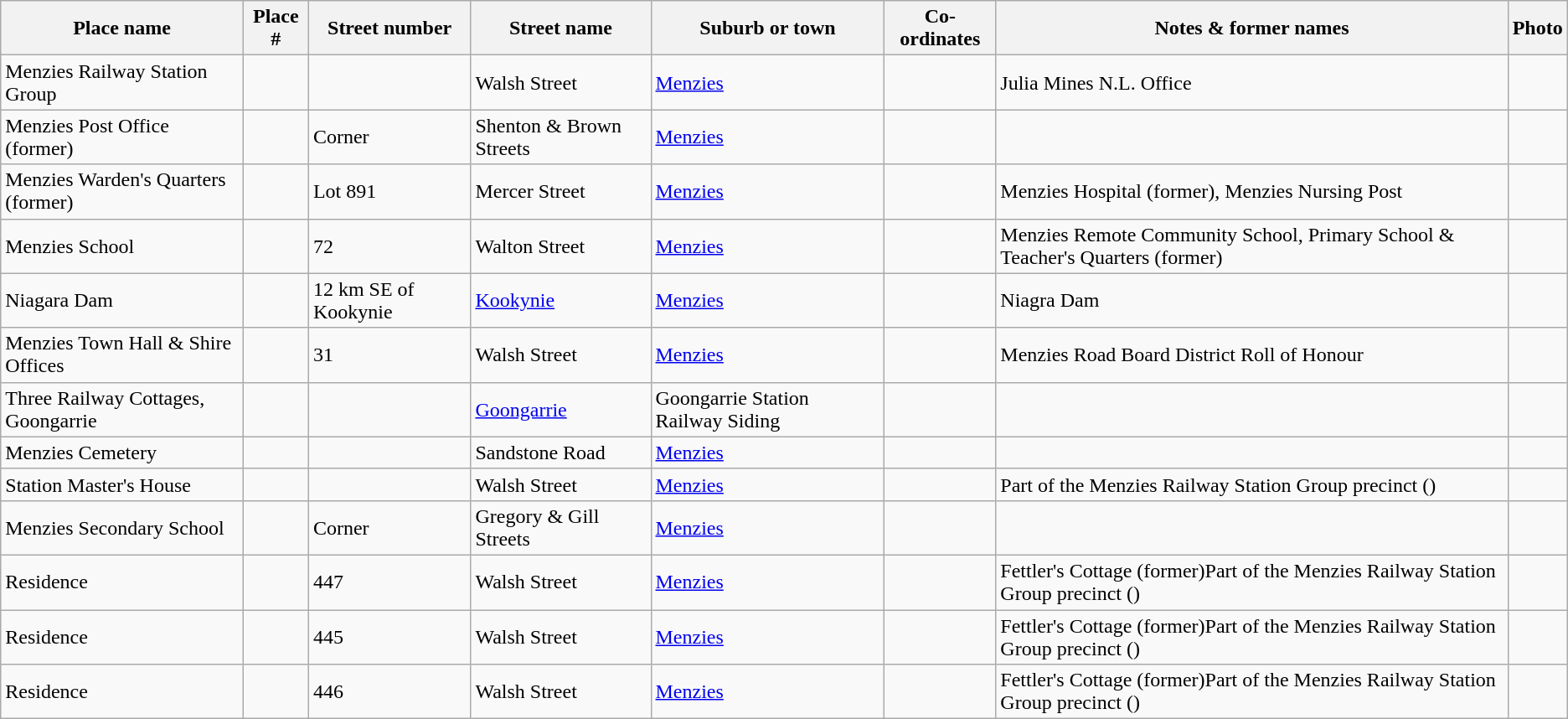<table class="wikitable sortable">
<tr>
<th>Place name</th>
<th>Place #</th>
<th>Street number</th>
<th>Street name</th>
<th>Suburb or town</th>
<th>Co-ordinates</th>
<th class="unsortable">Notes & former names</th>
<th class="unsortable">Photo</th>
</tr>
<tr>
<td>Menzies Railway Station Group</td>
<td></td>
<td></td>
<td>Walsh Street</td>
<td><a href='#'>Menzies</a></td>
<td></td>
<td>Julia Mines N.L. Office</td>
<td></td>
</tr>
<tr>
<td>Menzies Post Office (former)</td>
<td></td>
<td>Corner</td>
<td>Shenton & Brown Streets</td>
<td><a href='#'>Menzies</a></td>
<td></td>
<td></td>
<td></td>
</tr>
<tr>
<td>Menzies Warden's Quarters (former)</td>
<td></td>
<td>Lot 891</td>
<td>Mercer Street</td>
<td><a href='#'>Menzies</a></td>
<td></td>
<td>Menzies Hospital (former), Menzies Nursing Post</td>
<td></td>
</tr>
<tr>
<td>Menzies School</td>
<td></td>
<td>72</td>
<td>Walton Street</td>
<td><a href='#'>Menzies</a></td>
<td></td>
<td>Menzies Remote Community School, Primary School & Teacher's Quarters (former)</td>
<td></td>
</tr>
<tr>
<td>Niagara Dam</td>
<td></td>
<td>12 km SE of Kookynie</td>
<td><a href='#'>Kookynie</a></td>
<td><a href='#'>Menzies</a></td>
<td></td>
<td>Niagra Dam</td>
<td></td>
</tr>
<tr>
<td>Menzies Town Hall & Shire Offices</td>
<td></td>
<td>31</td>
<td>Walsh Street</td>
<td><a href='#'>Menzies</a></td>
<td></td>
<td>Menzies Road Board District Roll of Honour</td>
<td></td>
</tr>
<tr>
<td>Three Railway Cottages, Goongarrie</td>
<td></td>
<td></td>
<td><a href='#'>Goongarrie</a></td>
<td>Goongarrie Station Railway Siding</td>
<td></td>
<td></td>
<td></td>
</tr>
<tr>
<td>Menzies Cemetery</td>
<td></td>
<td></td>
<td>Sandstone Road</td>
<td><a href='#'>Menzies</a></td>
<td></td>
<td></td>
<td></td>
</tr>
<tr>
<td>Station Master's House</td>
<td></td>
<td></td>
<td>Walsh Street</td>
<td><a href='#'>Menzies</a></td>
<td></td>
<td>Part of the Menzies Railway Station Group precinct ()</td>
<td></td>
</tr>
<tr>
<td>Menzies Secondary School</td>
<td></td>
<td>Corner</td>
<td>Gregory & Gill Streets</td>
<td><a href='#'>Menzies</a></td>
<td></td>
<td></td>
<td></td>
</tr>
<tr>
<td>Residence</td>
<td></td>
<td>447</td>
<td>Walsh Street</td>
<td><a href='#'>Menzies</a></td>
<td></td>
<td>Fettler's Cottage (former)Part of the Menzies Railway Station Group precinct ()</td>
<td></td>
</tr>
<tr>
<td>Residence</td>
<td></td>
<td>445</td>
<td>Walsh Street</td>
<td><a href='#'>Menzies</a></td>
<td></td>
<td>Fettler's Cottage (former)Part of the Menzies Railway Station Group precinct ()</td>
<td></td>
</tr>
<tr>
<td>Residence</td>
<td></td>
<td>446</td>
<td>Walsh Street</td>
<td><a href='#'>Menzies</a></td>
<td></td>
<td>Fettler's Cottage (former)Part of the Menzies Railway Station Group precinct ()</td>
<td></td>
</tr>
</table>
